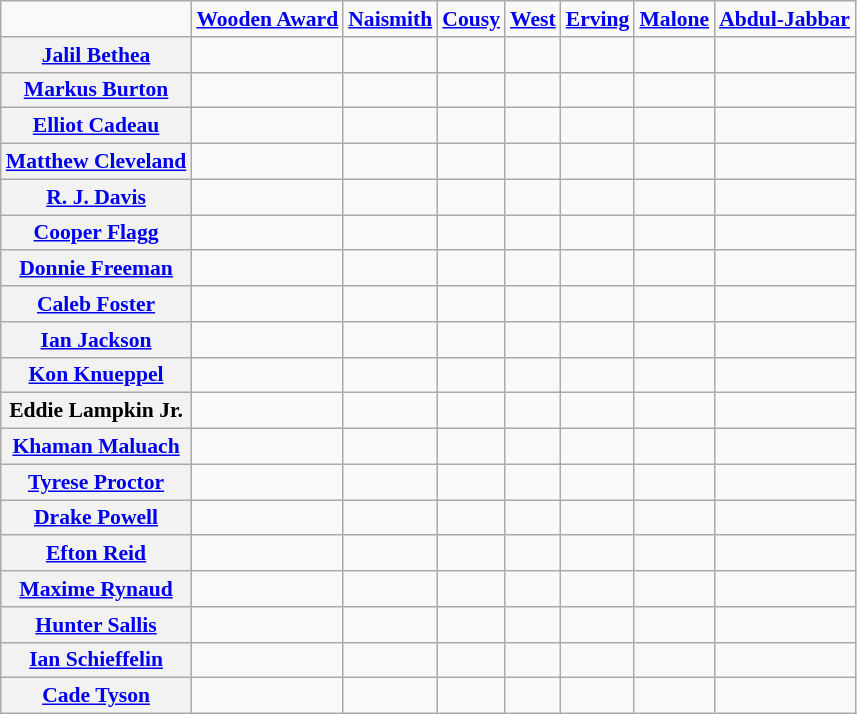<table class="wikitable" style="white-space:nowrap; text-align:center; font-size:90%;">
<tr>
<td></td>
<td><strong><a href='#'>Wooden Award</a></strong></td>
<td><strong><a href='#'>Naismith</a></strong></td>
<td><strong><a href='#'>Cousy</a></strong></td>
<td><strong><a href='#'>West</a></strong></td>
<td><strong><a href='#'>Erving</a></strong></td>
<td><strong><a href='#'>Malone</a></strong></td>
<td><strong><a href='#'>Abdul-Jabbar</a></strong></td>
</tr>
<tr>
<th><a href='#'>Jalil Bethea</a></th>
<td></td>
<td></td>
<td></td>
<td></td>
<td></td>
<td></td>
<td></td>
</tr>
<tr>
<th><a href='#'>Markus Burton</a></th>
<td></td>
<td></td>
<td></td>
<td></td>
<td></td>
<td></td>
<td></td>
</tr>
<tr>
<th><a href='#'>Elliot Cadeau</a></th>
<td></td>
<td></td>
<td></td>
<td></td>
<td></td>
<td></td>
<td></td>
</tr>
<tr>
<th><a href='#'>Matthew Cleveland</a></th>
<td></td>
<td></td>
<td></td>
<td></td>
<td></td>
<td></td>
<td></td>
</tr>
<tr>
<th><a href='#'>R. J. Davis</a></th>
<td></td>
<td></td>
<td></td>
<td></td>
<td></td>
<td></td>
<td></td>
</tr>
<tr>
<th><a href='#'>Cooper Flagg</a></th>
<td></td>
<td></td>
<td></td>
<td></td>
<td></td>
<td></td>
<td></td>
</tr>
<tr>
<th><a href='#'>Donnie Freeman</a></th>
<td></td>
<td></td>
<td></td>
<td></td>
<td></td>
<td></td>
<td></td>
</tr>
<tr>
<th><a href='#'>Caleb Foster</a></th>
<td></td>
<td></td>
<td></td>
<td></td>
<td></td>
<td></td>
<td></td>
</tr>
<tr>
<th><a href='#'>Ian Jackson</a></th>
<td></td>
<td></td>
<td></td>
<td></td>
<td></td>
<td></td>
<td></td>
</tr>
<tr>
<th><a href='#'>Kon Knueppel</a></th>
<td></td>
<td></td>
<td></td>
<td></td>
<td></td>
<td></td>
<td></td>
</tr>
<tr>
<th>Eddie Lampkin Jr.</th>
<td></td>
<td></td>
<td></td>
<td></td>
<td></td>
<td></td>
<td></td>
</tr>
<tr>
<th><a href='#'>Khaman Maluach</a></th>
<td></td>
<td></td>
<td></td>
<td></td>
<td></td>
<td></td>
<td></td>
</tr>
<tr>
<th><a href='#'>Tyrese Proctor</a></th>
<td></td>
<td></td>
<td></td>
<td></td>
<td></td>
<td></td>
<td></td>
</tr>
<tr>
<th><a href='#'>Drake Powell</a></th>
<td></td>
<td></td>
<td></td>
<td></td>
<td></td>
<td></td>
<td></td>
</tr>
<tr>
<th><a href='#'>Efton Reid</a></th>
<td></td>
<td></td>
<td></td>
<td></td>
<td></td>
<td></td>
<td></td>
</tr>
<tr>
<th><a href='#'>Maxime Rynaud</a></th>
<td></td>
<td></td>
<td></td>
<td></td>
<td></td>
<td></td>
<td></td>
</tr>
<tr>
<th><a href='#'>Hunter Sallis</a></th>
<td></td>
<td></td>
<td></td>
<td></td>
<td></td>
<td></td>
<td></td>
</tr>
<tr>
<th><a href='#'>Ian Schieffelin</a></th>
<td></td>
<td></td>
<td></td>
<td></td>
<td></td>
<td></td>
<td></td>
</tr>
<tr>
<th><a href='#'>Cade Tyson</a></th>
<td></td>
<td></td>
<td></td>
<td></td>
<td></td>
<td></td>
<td></td>
</tr>
</table>
